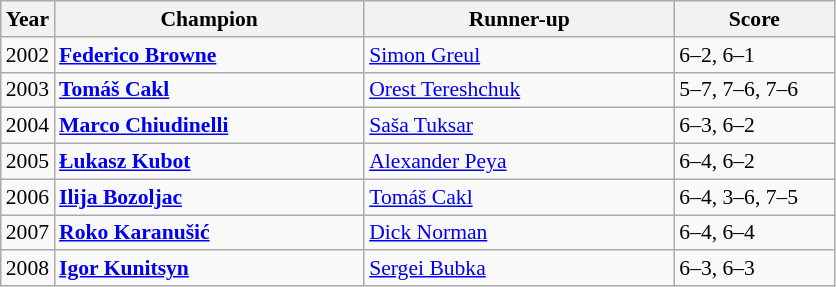<table class="wikitable" style="font-size:90%">
<tr>
<th>Year</th>
<th width="200">Champion</th>
<th width="200">Runner-up</th>
<th width="100">Score</th>
</tr>
<tr>
<td>2002</td>
<td> <strong><a href='#'>Federico Browne</a></strong></td>
<td> <a href='#'>Simon Greul</a></td>
<td>6–2, 6–1</td>
</tr>
<tr>
<td>2003</td>
<td> <strong><a href='#'>Tomáš Cakl</a></strong></td>
<td> <a href='#'>Orest Tereshchuk</a></td>
<td>5–7, 7–6, 7–6</td>
</tr>
<tr>
<td>2004</td>
<td> <strong><a href='#'>Marco Chiudinelli</a></strong></td>
<td> <a href='#'>Saša Tuksar</a></td>
<td>6–3, 6–2</td>
</tr>
<tr>
<td>2005</td>
<td> <strong><a href='#'>Łukasz Kubot</a></strong></td>
<td> <a href='#'>Alexander Peya</a></td>
<td>6–4, 6–2</td>
</tr>
<tr>
<td>2006</td>
<td> <strong><a href='#'>Ilija Bozoljac</a></strong></td>
<td> <a href='#'>Tomáš Cakl</a></td>
<td>6–4, 3–6, 7–5</td>
</tr>
<tr>
<td>2007</td>
<td> <strong><a href='#'>Roko Karanušić</a></strong></td>
<td> <a href='#'>Dick Norman</a></td>
<td>6–4, 6–4</td>
</tr>
<tr>
<td>2008</td>
<td> <strong><a href='#'>Igor Kunitsyn</a></strong></td>
<td> <a href='#'>Sergei Bubka</a></td>
<td>6–3, 6–3</td>
</tr>
</table>
